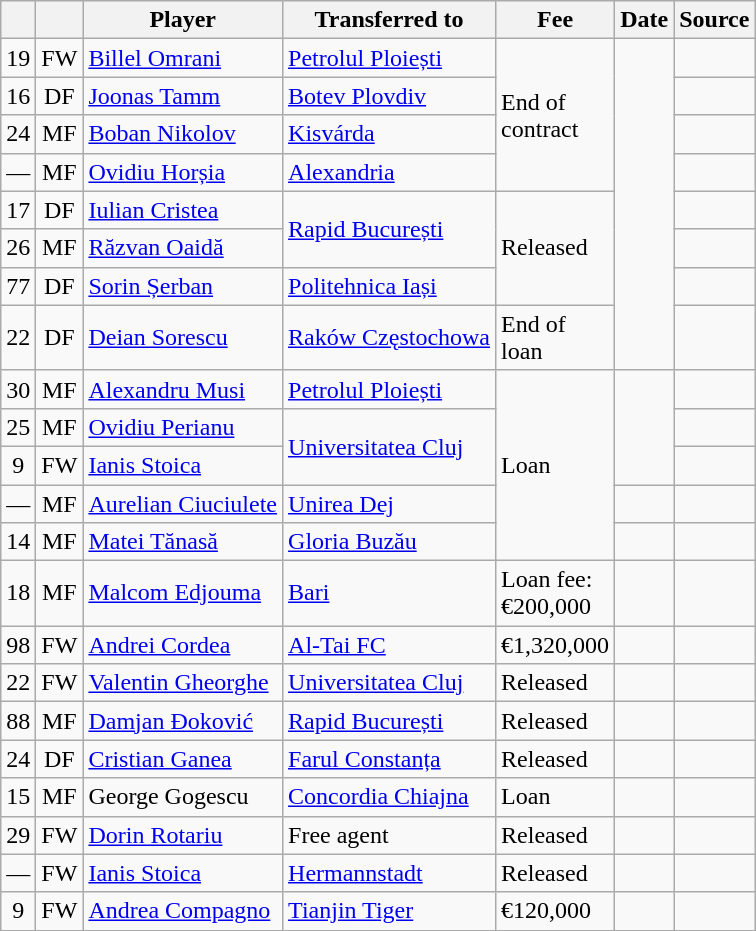<table class="wikitable plainrowheaders sortable">
<tr>
<th></th>
<th></th>
<th scope=col><strong>Player</strong></th>
<th><strong>Transferred to</strong></th>
<th !scope=col; style="width: 65px;"><strong>Fee</strong></th>
<th scope=col><strong>Date</strong></th>
<th scope=col><strong>Source</strong></th>
</tr>
<tr>
<td align=center>19</td>
<td align=center data-sort-value="FW">FW</td>
<td> <a href='#'>Billel Omrani</a></td>
<td> <a href='#'>Petrolul Ploiești</a></td>
<td rowspan=4>End of contract</td>
<td rowspan=8></td>
<td></td>
</tr>
<tr>
<td align=center>16</td>
<td align=center data-sort-value="DF">DF</td>
<td> <a href='#'>Joonas Tamm</a></td>
<td> <a href='#'>Botev Plovdiv</a></td>
<td></td>
</tr>
<tr>
<td align=center>24</td>
<td align=center data-sort-value="MF">MF</td>
<td> <a href='#'>Boban Nikolov</a></td>
<td> <a href='#'>Kisvárda</a></td>
<td></td>
</tr>
<tr>
<td align=center>—</td>
<td align=center data-sort-value="MF">MF</td>
<td> <a href='#'>Ovidiu Horșia</a></td>
<td> <a href='#'>Alexandria</a></td>
<td></td>
</tr>
<tr>
<td align=center>17</td>
<td align=center data-sort-value="DF">DF</td>
<td> <a href='#'>Iulian Cristea</a></td>
<td rowspan=2> <a href='#'>Rapid București</a></td>
<td rowspan=3>Released</td>
<td></td>
</tr>
<tr>
<td align=center>26</td>
<td align=center data-sort-value="MF">MF</td>
<td> <a href='#'>Răzvan Oaidă</a></td>
<td></td>
</tr>
<tr>
<td align=center>77</td>
<td align=center data-sort-value="DF">DF</td>
<td> <a href='#'>Sorin Șerban</a></td>
<td> <a href='#'>Politehnica Iași</a></td>
<td></td>
</tr>
<tr>
<td align=center>22</td>
<td align=center data-sort-value="DF">DF</td>
<td> <a href='#'>Deian Sorescu</a></td>
<td> <a href='#'>Raków Częstochowa</a></td>
<td>End of loan</td>
<td></td>
</tr>
<tr>
<td align=center>30</td>
<td align=center data-sort-value="MF">MF</td>
<td> <a href='#'>Alexandru Musi</a></td>
<td> <a href='#'>Petrolul Ploiești</a></td>
<td rowspan=5>Loan</td>
<td rowspan=3></td>
<td></td>
</tr>
<tr>
<td align=center>25</td>
<td align=center data-sort-value="MF">MF</td>
<td> <a href='#'>Ovidiu Perianu</a></td>
<td rowspan=2> <a href='#'>Universitatea Cluj</a></td>
<td></td>
</tr>
<tr>
<td align=center>9</td>
<td align=center data-sort-value="FW">FW</td>
<td> <a href='#'>Ianis Stoica</a></td>
<td></td>
</tr>
<tr>
<td align=center>—</td>
<td align=center data-sort-value="MF">MF</td>
<td> <a href='#'>Aurelian Ciuciulete</a></td>
<td> <a href='#'>Unirea Dej</a></td>
<td></td>
<td></td>
</tr>
<tr>
<td align=center>14</td>
<td align=center data-sort-value="MF">MF</td>
<td> <a href='#'>Matei Tănasă</a></td>
<td> <a href='#'>Gloria Buzău</a></td>
<td></td>
<td></td>
</tr>
<tr>
<td align=center>18</td>
<td align=center data-sort-value="MF">MF</td>
<td> <a href='#'>Malcom Edjouma</a></td>
<td> <a href='#'>Bari</a></td>
<td>Loan fee: €200,000</td>
<td></td>
<td></td>
</tr>
<tr>
<td align=center>98</td>
<td align=center data-sort-value="FW">FW</td>
<td> <a href='#'>Andrei Cordea</a></td>
<td> <a href='#'>Al-Tai FC</a></td>
<td>€1,320,000</td>
<td></td>
<td></td>
</tr>
<tr>
<td align=center>22</td>
<td align=center data-sort-value="FW">FW</td>
<td> <a href='#'>Valentin Gheorghe</a></td>
<td> <a href='#'>Universitatea Cluj</a></td>
<td>Released</td>
<td></td>
<td></td>
</tr>
<tr>
<td align=center>88</td>
<td align=center data-sort-value="MF">MF</td>
<td> <a href='#'>Damjan Đoković</a></td>
<td> <a href='#'>Rapid București</a></td>
<td>Released</td>
<td></td>
<td></td>
</tr>
<tr>
<td align=center>24</td>
<td align=center data-sort-value="DF">DF</td>
<td> <a href='#'>Cristian Ganea</a></td>
<td> <a href='#'>Farul Constanța</a></td>
<td>Released</td>
<td></td>
<td></td>
</tr>
<tr>
<td align=center>15</td>
<td align=center data-sort-value="MF">MF</td>
<td> George Gogescu</td>
<td> <a href='#'>Concordia Chiajna</a></td>
<td>Loan</td>
<td></td>
<td></td>
</tr>
<tr>
<td align=center>29</td>
<td align=center data-sort-value="FW">FW</td>
<td> <a href='#'>Dorin Rotariu</a></td>
<td>Free agent</td>
<td>Released</td>
<td></td>
<td></td>
</tr>
<tr>
<td align=center>—</td>
<td align=center data-sort-value="FW">FW</td>
<td> <a href='#'>Ianis Stoica</a></td>
<td> <a href='#'>Hermannstadt</a></td>
<td>Released</td>
<td></td>
<td></td>
</tr>
<tr>
<td align=center>9</td>
<td align=center data-sort-value="FW">FW</td>
<td> <a href='#'>Andrea Compagno</a></td>
<td> <a href='#'>Tianjin Tiger</a></td>
<td>€120,000</td>
<td></td>
<td></td>
</tr>
</table>
